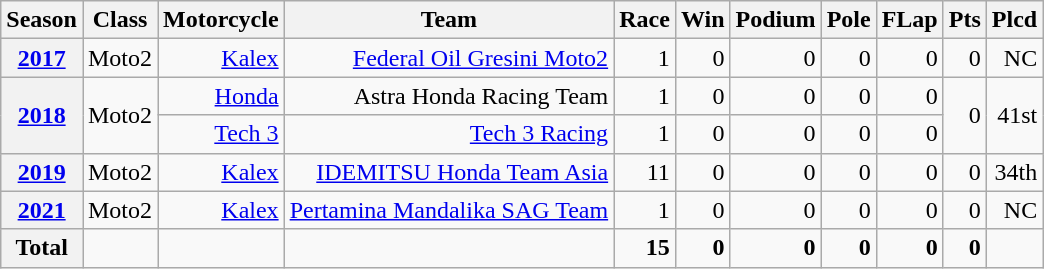<table class="wikitable" style=text-align:right>
<tr>
<th>Season</th>
<th>Class</th>
<th>Motorcycle</th>
<th>Team</th>
<th>Race</th>
<th>Win</th>
<th>Podium</th>
<th>Pole</th>
<th>FLap</th>
<th>Pts</th>
<th>Plcd</th>
</tr>
<tr>
<th><a href='#'>2017</a></th>
<td>Moto2</td>
<td><a href='#'>Kalex</a></td>
<td><a href='#'>Federal Oil Gresini Moto2</a></td>
<td>1</td>
<td>0</td>
<td>0</td>
<td>0</td>
<td>0</td>
<td>0</td>
<td>NC</td>
</tr>
<tr>
<th rowspan=2><a href='#'>2018</a></th>
<td rowspan=2>Moto2</td>
<td><a href='#'>Honda</a></td>
<td>Astra Honda Racing Team</td>
<td>1</td>
<td>0</td>
<td>0</td>
<td>0</td>
<td>0</td>
<td rowspan=2>0</td>
<td rowspan=2>41st</td>
</tr>
<tr>
<td><a href='#'>Tech 3</a></td>
<td><a href='#'>Tech 3 Racing</a></td>
<td>1</td>
<td>0</td>
<td>0</td>
<td>0</td>
<td>0</td>
</tr>
<tr>
<th><a href='#'>2019</a></th>
<td>Moto2</td>
<td><a href='#'>Kalex</a></td>
<td><a href='#'>IDEMITSU Honda Team Asia</a></td>
<td>11</td>
<td>0</td>
<td>0</td>
<td>0</td>
<td>0</td>
<td>0</td>
<td>34th</td>
</tr>
<tr>
<th><a href='#'>2021</a></th>
<td>Moto2</td>
<td><a href='#'>Kalex</a></td>
<td><a href='#'>Pertamina Mandalika SAG Team</a></td>
<td>1</td>
<td>0</td>
<td>0</td>
<td>0</td>
<td>0</td>
<td>0</td>
<td>NC</td>
</tr>
<tr>
<th>Total</th>
<td></td>
<td></td>
<td></td>
<td><strong>15</strong></td>
<td><strong>0</strong></td>
<td><strong>0</strong></td>
<td><strong>0</strong></td>
<td><strong>0</strong></td>
<td><strong>0</strong></td>
<td></td>
</tr>
</table>
